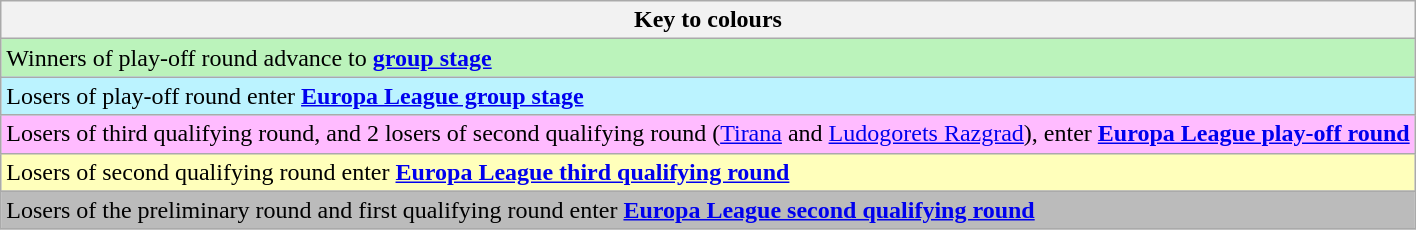<table class="wikitable">
<tr>
<th>Key to colours</th>
</tr>
<tr bgcolor=#BBF3BB>
<td>Winners of play-off round advance to <strong><a href='#'>group stage</a></strong></td>
</tr>
<tr bgcolor=#BBF3FF>
<td>Losers of play-off round enter <strong><a href='#'>Europa League group stage</a></strong></td>
</tr>
<tr bgcolor=#FFBBFF>
<td>Losers of third qualifying round, and 2 losers of second qualifying round (<a href='#'>Tirana</a> and <a href='#'>Ludogorets Razgrad</a>), enter <strong><a href='#'>Europa League play-off round</a></strong></td>
</tr>
<tr bgcolor=#FFFFBB>
<td>Losers of second qualifying round enter <strong><a href='#'>Europa League third qualifying round</a></strong></td>
</tr>
<tr bgcolor=#BBBBBB>
<td>Losers of the preliminary round and first qualifying round enter <strong><a href='#'>Europa League second qualifying round</a></strong></td>
</tr>
</table>
